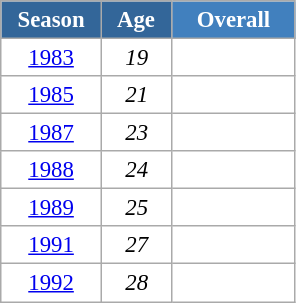<table class="wikitable" style="font-size:95%; text-align:center; border:grey solid 1px; border-collapse:collapse; background:#ffffff;">
<tr>
<th style="background-color:#369; color:white; width:60px;"> Season </th>
<th style="background-color:#369; color:white; width:40px;"> Age </th>
<th style="background-color:#4180be; color:white; width:75px;">Overall</th>
</tr>
<tr>
<td><a href='#'>1983</a></td>
<td><em>19</em></td>
<td></td>
</tr>
<tr>
<td><a href='#'>1985</a></td>
<td><em>21</em></td>
<td></td>
</tr>
<tr>
<td><a href='#'>1987</a></td>
<td><em>23</em></td>
<td></td>
</tr>
<tr>
<td><a href='#'>1988</a></td>
<td><em>24</em></td>
<td></td>
</tr>
<tr>
<td><a href='#'>1989</a></td>
<td><em>25</em></td>
<td></td>
</tr>
<tr>
<td><a href='#'>1991</a></td>
<td><em>27</em></td>
<td></td>
</tr>
<tr>
<td><a href='#'>1992</a></td>
<td><em>28</em></td>
<td></td>
</tr>
</table>
